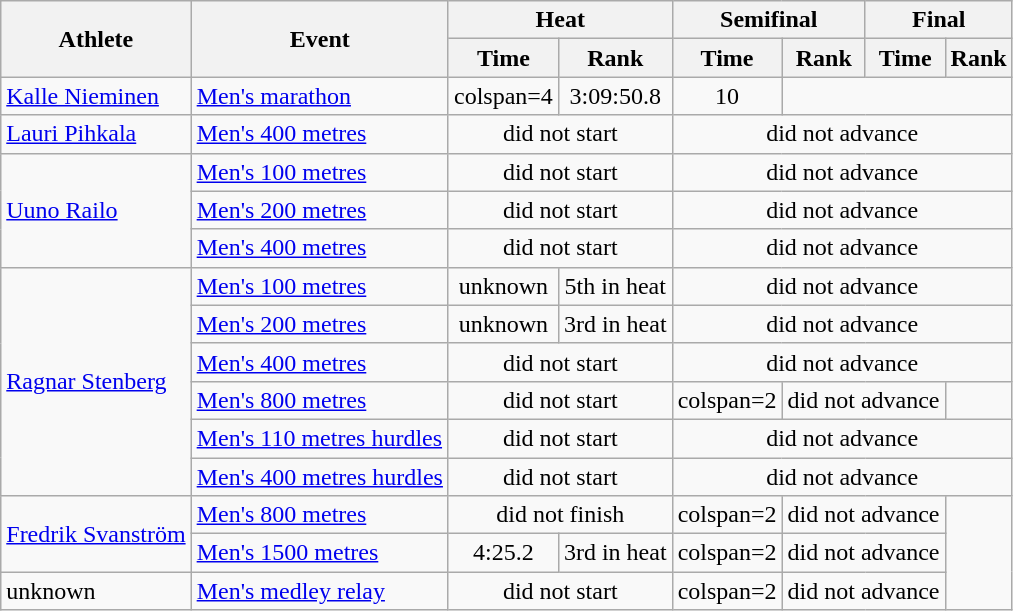<table class="wikitable">
<tr>
<th rowspan="2">Athlete</th>
<th rowspan="2">Event</th>
<th colspan="2">Heat</th>
<th colspan="2">Semifinal</th>
<th colspan="2">Final</th>
</tr>
<tr>
<th>Time</th>
<th>Rank</th>
<th>Time</th>
<th>Rank</th>
<th>Time</th>
<th>Rank</th>
</tr>
<tr style=text-align:center>
<td style=text-align:left><a href='#'>Kalle Nieminen</a></td>
<td style=text-align:left><a href='#'>Men's marathon</a></td>
<td>colspan=4 </td>
<td>3:09:50.8</td>
<td>10</td>
</tr>
<tr style=text-align:center>
<td style=text-align:left><a href='#'>Lauri Pihkala</a></td>
<td style=text-align:left><a href='#'>Men's 400 metres</a></td>
<td colspan=2>did not start</td>
<td colspan=4>did not advance</td>
</tr>
<tr style=text-align:center>
<td style=text-align:left rowspan=3><a href='#'>Uuno Railo</a></td>
<td style=text-align:left><a href='#'>Men's 100 metres</a></td>
<td colspan=2>did not start</td>
<td colspan=4>did not advance</td>
</tr>
<tr style=text-align:center>
<td style=text-align:left><a href='#'>Men's 200 metres</a></td>
<td colspan=2>did not start</td>
<td colspan=4>did not advance</td>
</tr>
<tr style=text-align:center>
<td style=text-align:left><a href='#'>Men's 400 metres</a></td>
<td colspan=2>did not start</td>
<td colspan=4>did not advance</td>
</tr>
<tr style=text-align:center>
<td style=text-align:left rowspan=6><a href='#'>Ragnar Stenberg</a></td>
<td style=text-align:left><a href='#'>Men's 100 metres</a></td>
<td>unknown</td>
<td>5th in heat</td>
<td colspan=4>did not advance</td>
</tr>
<tr style=text-align:center>
<td style=text-align:left><a href='#'>Men's 200 metres</a></td>
<td>unknown</td>
<td>3rd in heat</td>
<td colspan=4>did not advance</td>
</tr>
<tr style=text-align:center>
<td style=text-align:left><a href='#'>Men's 400 metres</a></td>
<td colspan=2>did not start</td>
<td colspan=4>did not advance</td>
</tr>
<tr style=text-align:center>
<td style=text-align:left><a href='#'>Men's 800 metres</a></td>
<td colspan=2>did not start</td>
<td>colspan=2 </td>
<td colspan=2>did not advance</td>
</tr>
<tr style=text-align:center>
<td style=text-align:left><a href='#'>Men's 110 metres hurdles</a></td>
<td colspan=2>did not start</td>
<td colspan=4>did not advance</td>
</tr>
<tr style=text-align:center>
<td style=text-align:left><a href='#'>Men's 400 metres hurdles</a></td>
<td colspan=2>did not start</td>
<td colspan=4>did not advance</td>
</tr>
<tr style=text-align:center>
<td style=text-align:left rowspan=2><a href='#'>Fredrik Svanström</a></td>
<td style=text-align:left><a href='#'>Men's 800 metres</a></td>
<td colspan=2>did not finish</td>
<td>colspan=2 </td>
<td colspan=2>did not advance</td>
</tr>
<tr style=text-align:center>
<td style=text-align:left><a href='#'>Men's 1500 metres</a></td>
<td>4:25.2</td>
<td>3rd in heat</td>
<td>colspan=2 </td>
<td colspan=2>did not advance</td>
</tr>
<tr style=text-align:center>
<td style=text-align:left>unknown</td>
<td style=text-align:left><a href='#'>Men's medley relay</a></td>
<td colspan=2>did not start</td>
<td>colspan=2 </td>
<td colspan=2>did not advance</td>
</tr>
</table>
